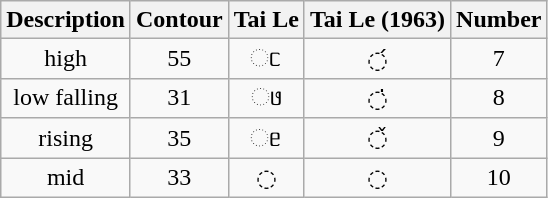<table class="wikitable" style="text-align:center">
<tr>
<th>Description</th>
<th>Contour</th>
<th>Tai Le</th>
<th>Tai Le (1963)</th>
<th>Number</th>
</tr>
<tr>
<td>high</td>
<td>55 </td>
<td>◌ᥴ</td>
<td>◌́</td>
<td>7</td>
</tr>
<tr>
<td>low falling</td>
<td>31 </td>
<td>◌ᥳ</td>
<td>◌̇</td>
<td>8</td>
</tr>
<tr>
<td>rising</td>
<td>35 </td>
<td>◌ᥱ</td>
<td>◌̌</td>
<td>9</td>
</tr>
<tr>
<td>mid</td>
<td>33 </td>
<td>◌</td>
<td>◌</td>
<td>10</td>
</tr>
</table>
